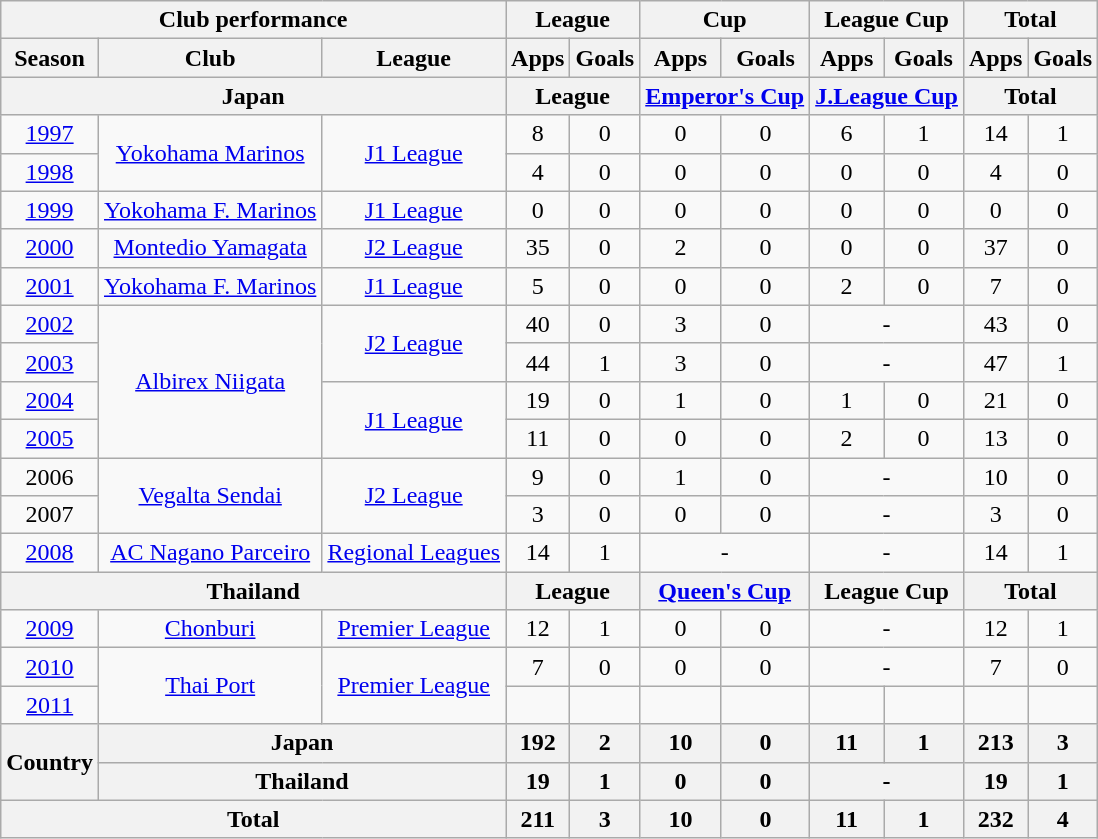<table class="wikitable" style="text-align:center;">
<tr>
<th colspan=3>Club performance</th>
<th colspan=2>League</th>
<th colspan=2>Cup</th>
<th colspan=2>League Cup</th>
<th colspan=2>Total</th>
</tr>
<tr>
<th>Season</th>
<th>Club</th>
<th>League</th>
<th>Apps</th>
<th>Goals</th>
<th>Apps</th>
<th>Goals</th>
<th>Apps</th>
<th>Goals</th>
<th>Apps</th>
<th>Goals</th>
</tr>
<tr>
<th colspan=3>Japan</th>
<th colspan=2>League</th>
<th colspan=2><a href='#'>Emperor's Cup</a></th>
<th colspan=2><a href='#'>J.League Cup</a></th>
<th colspan=2>Total</th>
</tr>
<tr>
<td><a href='#'>1997</a></td>
<td rowspan="2"><a href='#'>Yokohama Marinos</a></td>
<td rowspan="2"><a href='#'>J1 League</a></td>
<td>8</td>
<td>0</td>
<td>0</td>
<td>0</td>
<td>6</td>
<td>1</td>
<td>14</td>
<td>1</td>
</tr>
<tr>
<td><a href='#'>1998</a></td>
<td>4</td>
<td>0</td>
<td>0</td>
<td>0</td>
<td>0</td>
<td>0</td>
<td>4</td>
<td>0</td>
</tr>
<tr>
<td><a href='#'>1999</a></td>
<td><a href='#'>Yokohama F. Marinos</a></td>
<td><a href='#'>J1 League</a></td>
<td>0</td>
<td>0</td>
<td>0</td>
<td>0</td>
<td>0</td>
<td>0</td>
<td>0</td>
<td>0</td>
</tr>
<tr>
<td><a href='#'>2000</a></td>
<td><a href='#'>Montedio Yamagata</a></td>
<td><a href='#'>J2 League</a></td>
<td>35</td>
<td>0</td>
<td>2</td>
<td>0</td>
<td>0</td>
<td>0</td>
<td>37</td>
<td>0</td>
</tr>
<tr>
<td><a href='#'>2001</a></td>
<td><a href='#'>Yokohama F. Marinos</a></td>
<td><a href='#'>J1 League</a></td>
<td>5</td>
<td>0</td>
<td>0</td>
<td>0</td>
<td>2</td>
<td>0</td>
<td>7</td>
<td>0</td>
</tr>
<tr>
<td><a href='#'>2002</a></td>
<td rowspan="4"><a href='#'>Albirex Niigata</a></td>
<td rowspan="2"><a href='#'>J2 League</a></td>
<td>40</td>
<td>0</td>
<td>3</td>
<td>0</td>
<td colspan="2">-</td>
<td>43</td>
<td>0</td>
</tr>
<tr>
<td><a href='#'>2003</a></td>
<td>44</td>
<td>1</td>
<td>3</td>
<td>0</td>
<td colspan="2">-</td>
<td>47</td>
<td>1</td>
</tr>
<tr>
<td><a href='#'>2004</a></td>
<td rowspan="2"><a href='#'>J1 League</a></td>
<td>19</td>
<td>0</td>
<td>1</td>
<td>0</td>
<td>1</td>
<td>0</td>
<td>21</td>
<td>0</td>
</tr>
<tr>
<td><a href='#'>2005</a></td>
<td>11</td>
<td>0</td>
<td>0</td>
<td>0</td>
<td>2</td>
<td>0</td>
<td>13</td>
<td>0</td>
</tr>
<tr>
<td>2006</td>
<td rowspan="2"><a href='#'>Vegalta Sendai</a></td>
<td rowspan="2"><a href='#'>J2 League</a></td>
<td>9</td>
<td>0</td>
<td>1</td>
<td>0</td>
<td colspan="2">-</td>
<td>10</td>
<td>0</td>
</tr>
<tr>
<td>2007</td>
<td>3</td>
<td>0</td>
<td>0</td>
<td>0</td>
<td colspan="2">-</td>
<td>3</td>
<td>0</td>
</tr>
<tr>
<td><a href='#'>2008</a></td>
<td><a href='#'>AC Nagano Parceiro</a></td>
<td><a href='#'>Regional Leagues</a></td>
<td>14</td>
<td>1</td>
<td colspan="2">-</td>
<td colspan="2">-</td>
<td>14</td>
<td>1</td>
</tr>
<tr>
<th colspan=3>Thailand</th>
<th colspan=2>League</th>
<th colspan=2><a href='#'>Queen's Cup</a></th>
<th colspan=2>League Cup</th>
<th colspan=2>Total</th>
</tr>
<tr>
<td><a href='#'>2009</a></td>
<td><a href='#'>Chonburi</a></td>
<td><a href='#'>Premier League</a></td>
<td>12</td>
<td>1</td>
<td>0</td>
<td>0</td>
<td colspan="2">-</td>
<td>12</td>
<td>1</td>
</tr>
<tr>
<td><a href='#'>2010</a></td>
<td rowspan="2"><a href='#'>Thai Port</a></td>
<td rowspan="2"><a href='#'>Premier League</a></td>
<td>7</td>
<td>0</td>
<td>0</td>
<td>0</td>
<td colspan="2">-</td>
<td>7</td>
<td>0</td>
</tr>
<tr>
<td><a href='#'>2011</a></td>
<td></td>
<td></td>
<td></td>
<td></td>
<td></td>
<td></td>
<td></td>
<td></td>
</tr>
<tr>
<th rowspan=2>Country</th>
<th colspan=2>Japan</th>
<th>192</th>
<th>2</th>
<th>10</th>
<th>0</th>
<th>11</th>
<th>1</th>
<th>213</th>
<th>3</th>
</tr>
<tr>
<th colspan=2>Thailand</th>
<th>19</th>
<th>1</th>
<th>0</th>
<th>0</th>
<th colspan="2">-</th>
<th>19</th>
<th>1</th>
</tr>
<tr>
<th colspan=3>Total</th>
<th>211</th>
<th>3</th>
<th>10</th>
<th>0</th>
<th>11</th>
<th>1</th>
<th>232</th>
<th>4</th>
</tr>
</table>
